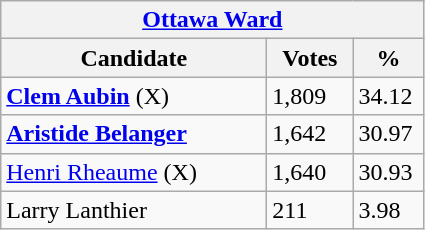<table class="wikitable">
<tr>
<th colspan="3"><a href='#'>Ottawa Ward</a></th>
</tr>
<tr>
<th style="width: 170px">Candidate</th>
<th style="width: 50px">Votes</th>
<th style="width: 40px">%</th>
</tr>
<tr>
<td><strong><a href='#'>Clem Aubin</a></strong> (X)</td>
<td>1,809</td>
<td>34.12</td>
</tr>
<tr>
<td><strong><a href='#'>Aristide Belanger</a></strong></td>
<td>1,642</td>
<td>30.97</td>
</tr>
<tr>
<td><a href='#'>Henri Rheaume</a> (X)</td>
<td>1,640</td>
<td>30.93</td>
</tr>
<tr>
<td>Larry Lanthier</td>
<td>211</td>
<td>3.98</td>
</tr>
</table>
